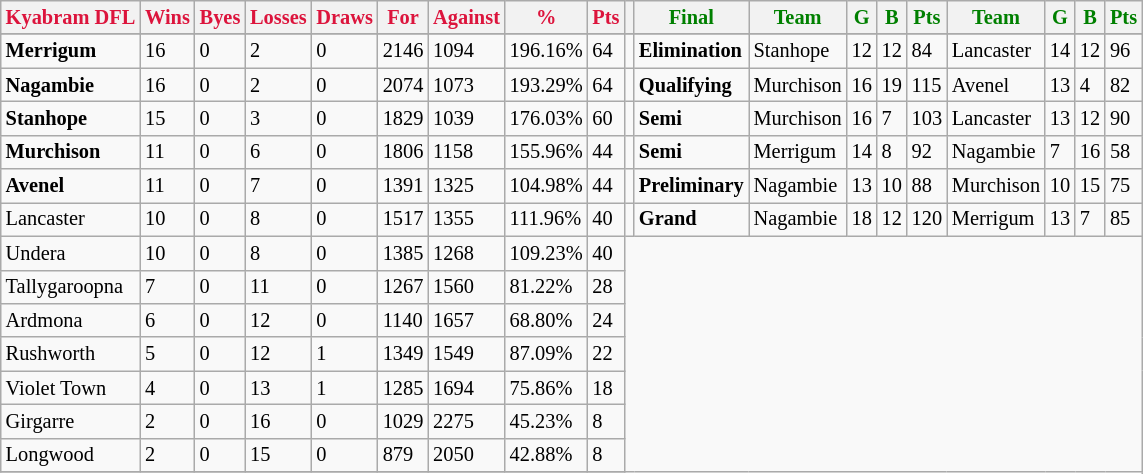<table style="font-size: 85%; text-align: left;" class="wikitable">
<tr>
<th style="color:crimson">Kyabram DFL</th>
<th style="color:crimson">Wins</th>
<th style="color:crimson">Byes</th>
<th style="color:crimson">Losses</th>
<th style="color:crimson">Draws</th>
<th style="color:crimson">For</th>
<th style="color:crimson">Against</th>
<th style="color:crimson">%</th>
<th style="color:crimson">Pts</th>
<th></th>
<th style="color:green">Final</th>
<th style="color:green">Team</th>
<th style="color:green">G</th>
<th style="color:green">B</th>
<th style="color:green">Pts</th>
<th style="color:green">Team</th>
<th style="color:green">G</th>
<th style="color:green">B</th>
<th style="color:green">Pts</th>
</tr>
<tr>
</tr>
<tr>
</tr>
<tr>
<td><strong> Merrigum </strong></td>
<td>16</td>
<td>0</td>
<td>2</td>
<td>0</td>
<td>2146</td>
<td>1094</td>
<td>196.16%</td>
<td>64</td>
<td></td>
<td><strong>Elimination</strong></td>
<td>Stanhope</td>
<td>12</td>
<td>12</td>
<td>84</td>
<td>Lancaster</td>
<td>14</td>
<td>12</td>
<td>96</td>
</tr>
<tr>
<td><strong> Nagambie </strong></td>
<td>16</td>
<td>0</td>
<td>2</td>
<td>0</td>
<td>2074</td>
<td>1073</td>
<td>193.29%</td>
<td>64</td>
<td></td>
<td><strong>Qualifying</strong></td>
<td>Murchison</td>
<td>16</td>
<td>19</td>
<td>115</td>
<td>Avenel</td>
<td>13</td>
<td>4</td>
<td>82</td>
</tr>
<tr>
<td><strong> Stanhope </strong></td>
<td>15</td>
<td>0</td>
<td>3</td>
<td>0</td>
<td>1829</td>
<td>1039</td>
<td>176.03%</td>
<td>60</td>
<td></td>
<td><strong>Semi</strong></td>
<td>Murchison</td>
<td>16</td>
<td>7</td>
<td>103</td>
<td>Lancaster</td>
<td>13</td>
<td>12</td>
<td>90</td>
</tr>
<tr>
<td><strong> Murchison </strong></td>
<td>11</td>
<td>0</td>
<td>6</td>
<td>0</td>
<td>1806</td>
<td>1158</td>
<td>155.96%</td>
<td>44</td>
<td></td>
<td><strong> Semi</strong></td>
<td>Merrigum</td>
<td>14</td>
<td>8</td>
<td>92</td>
<td>Nagambie</td>
<td>7</td>
<td>16</td>
<td>58</td>
</tr>
<tr>
<td><strong> Avenel </strong></td>
<td>11</td>
<td>0</td>
<td>7</td>
<td>0</td>
<td>1391</td>
<td>1325</td>
<td>104.98%</td>
<td>44</td>
<td></td>
<td><strong>Preliminary</strong></td>
<td>Nagambie</td>
<td>13</td>
<td>10</td>
<td>88</td>
<td>Murchison</td>
<td>10</td>
<td>15</td>
<td>75</td>
</tr>
<tr>
<td>Lancaster</td>
<td>10</td>
<td>0</td>
<td>8</td>
<td>0</td>
<td>1517</td>
<td>1355</td>
<td>111.96%</td>
<td>40</td>
<td></td>
<td><strong>Grand</strong></td>
<td>Nagambie</td>
<td>18</td>
<td>12</td>
<td>120</td>
<td>Merrigum</td>
<td>13</td>
<td>7</td>
<td>85</td>
</tr>
<tr>
<td>Undera</td>
<td>10</td>
<td>0</td>
<td>8</td>
<td>0</td>
<td>1385</td>
<td>1268</td>
<td>109.23%</td>
<td>40</td>
</tr>
<tr>
<td>Tallygaroopna</td>
<td>7</td>
<td>0</td>
<td>11</td>
<td>0</td>
<td>1267</td>
<td>1560</td>
<td>81.22%</td>
<td>28</td>
</tr>
<tr>
<td>Ardmona</td>
<td>6</td>
<td>0</td>
<td>12</td>
<td>0</td>
<td>1140</td>
<td>1657</td>
<td>68.80%</td>
<td>24</td>
</tr>
<tr>
<td>Rushworth</td>
<td>5</td>
<td>0</td>
<td>12</td>
<td>1</td>
<td>1349</td>
<td>1549</td>
<td>87.09%</td>
<td>22</td>
</tr>
<tr>
<td>Violet Town</td>
<td>4</td>
<td>0</td>
<td>13</td>
<td>1</td>
<td>1285</td>
<td>1694</td>
<td>75.86%</td>
<td>18</td>
</tr>
<tr>
<td>Girgarre</td>
<td>2</td>
<td>0</td>
<td>16</td>
<td>0</td>
<td>1029</td>
<td>2275</td>
<td>45.23%</td>
<td>8</td>
</tr>
<tr>
<td>Longwood</td>
<td>2</td>
<td>0</td>
<td>15</td>
<td>0</td>
<td>879</td>
<td>2050</td>
<td>42.88%</td>
<td>8</td>
</tr>
<tr>
</tr>
</table>
